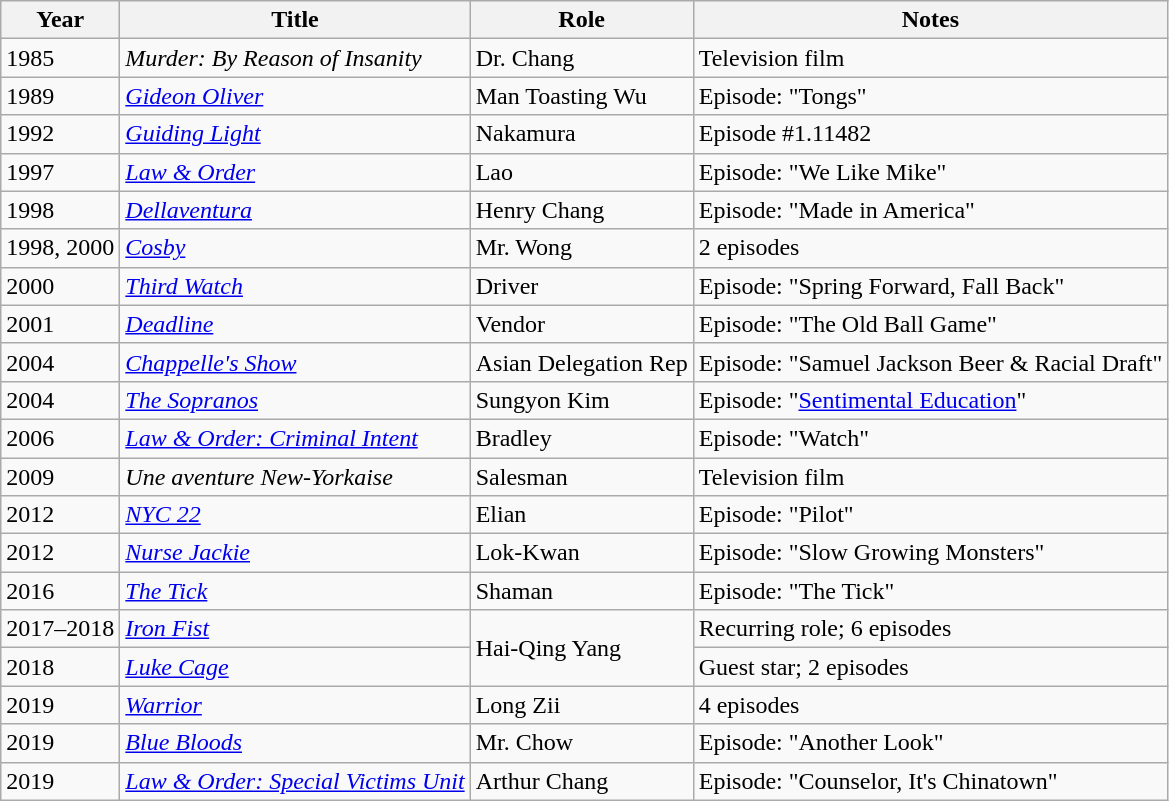<table class="wikitable sortable">
<tr>
<th>Year</th>
<th>Title</th>
<th>Role</th>
<th>Notes</th>
</tr>
<tr>
<td>1985</td>
<td><em>Murder: By Reason of Insanity</em></td>
<td>Dr. Chang</td>
<td>Television film</td>
</tr>
<tr>
<td>1989</td>
<td><em><a href='#'>Gideon Oliver</a></em></td>
<td>Man Toasting Wu</td>
<td>Episode: "Tongs"</td>
</tr>
<tr>
<td>1992</td>
<td><em><a href='#'>Guiding Light</a></em></td>
<td>Nakamura</td>
<td>Episode #1.11482</td>
</tr>
<tr>
<td>1997</td>
<td><em><a href='#'>Law & Order</a></em></td>
<td>Lao</td>
<td>Episode: "We Like Mike"</td>
</tr>
<tr>
<td>1998</td>
<td><em><a href='#'>Dellaventura</a></em></td>
<td>Henry Chang</td>
<td>Episode: "Made in America"</td>
</tr>
<tr>
<td>1998, 2000</td>
<td><a href='#'><em>Cosby</em></a></td>
<td>Mr. Wong</td>
<td>2 episodes</td>
</tr>
<tr>
<td>2000</td>
<td><em><a href='#'>Third Watch</a></em></td>
<td>Driver</td>
<td>Episode: "Spring Forward, Fall Back"</td>
</tr>
<tr>
<td>2001</td>
<td><a href='#'><em>Deadline</em></a></td>
<td>Vendor</td>
<td>Episode: "The Old Ball Game"</td>
</tr>
<tr>
<td>2004</td>
<td><em><a href='#'>Chappelle's Show</a></em></td>
<td>Asian Delegation Rep</td>
<td>Episode: "Samuel Jackson Beer & Racial Draft"</td>
</tr>
<tr>
<td>2004</td>
<td><em><a href='#'>The Sopranos</a></em></td>
<td>Sungyon Kim</td>
<td>Episode: "<a href='#'>Sentimental Education</a>"</td>
</tr>
<tr>
<td>2006</td>
<td><em><a href='#'>Law & Order: Criminal Intent</a></em></td>
<td>Bradley</td>
<td>Episode: "Watch"</td>
</tr>
<tr>
<td>2009</td>
<td><em>Une aventure New-Yorkaise</em></td>
<td>Salesman</td>
<td>Television film</td>
</tr>
<tr>
<td>2012</td>
<td><em><a href='#'>NYC 22</a></em></td>
<td>Elian</td>
<td>Episode: "Pilot"</td>
</tr>
<tr>
<td>2012</td>
<td><em><a href='#'>Nurse Jackie</a></em></td>
<td>Lok-Kwan</td>
<td>Episode: "Slow Growing Monsters"</td>
</tr>
<tr>
<td>2016</td>
<td><a href='#'><em>The Tick</em></a></td>
<td>Shaman</td>
<td>Episode: "The Tick"</td>
</tr>
<tr>
<td>2017–2018</td>
<td><a href='#'><em>Iron Fist</em></a></td>
<td rowspan="2">Hai-Qing Yang</td>
<td>Recurring role; 6 episodes</td>
</tr>
<tr>
<td>2018</td>
<td><a href='#'><em>Luke Cage</em></a></td>
<td>Guest star; 2 episodes</td>
</tr>
<tr>
<td>2019</td>
<td><a href='#'><em>Warrior</em></a></td>
<td>Long Zii</td>
<td>4 episodes</td>
</tr>
<tr>
<td>2019</td>
<td><a href='#'><em>Blue Bloods</em></a></td>
<td>Mr. Chow</td>
<td>Episode: "Another Look"</td>
</tr>
<tr>
<td>2019</td>
<td><em><a href='#'>Law & Order: Special Victims Unit</a></em></td>
<td>Arthur Chang</td>
<td>Episode: "Counselor, It's Chinatown"</td>
</tr>
</table>
